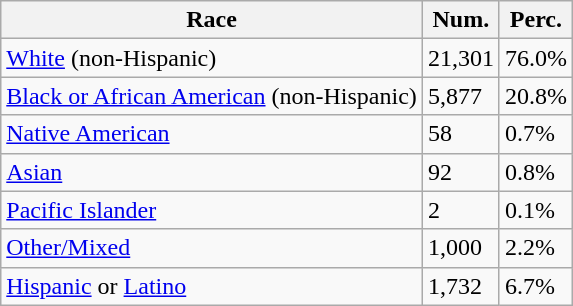<table class="wikitable">
<tr>
<th>Race</th>
<th>Num.</th>
<th>Perc.</th>
</tr>
<tr>
<td><a href='#'>White</a> (non-Hispanic)</td>
<td>21,301</td>
<td>76.0%</td>
</tr>
<tr>
<td><a href='#'>Black or African American</a> (non-Hispanic)</td>
<td>5,877</td>
<td>20.8%</td>
</tr>
<tr>
<td><a href='#'>Native American</a></td>
<td>58</td>
<td>0.7%</td>
</tr>
<tr>
<td><a href='#'>Asian</a></td>
<td>92</td>
<td>0.8%</td>
</tr>
<tr>
<td><a href='#'>Pacific Islander</a></td>
<td>2</td>
<td>0.1%</td>
</tr>
<tr>
<td><a href='#'>Other/Mixed</a></td>
<td>1,000</td>
<td>2.2%</td>
</tr>
<tr>
<td><a href='#'>Hispanic</a> or <a href='#'>Latino</a></td>
<td>1,732</td>
<td>6.7%</td>
</tr>
</table>
